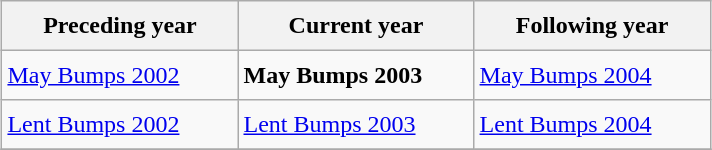<table class="wikitable" style="margin:1em auto; height:100px" align="center">
<tr>
<th width=150>Preceding year</th>
<th width=150>Current year</th>
<th width=150>Following year</th>
</tr>
<tr>
<td><a href='#'>May Bumps 2002</a></td>
<td><strong>May Bumps 2003</strong></td>
<td><a href='#'>May Bumps 2004</a></td>
</tr>
<tr>
<td><a href='#'>Lent Bumps 2002</a></td>
<td><a href='#'>Lent Bumps 2003</a></td>
<td><a href='#'>Lent Bumps 2004</a></td>
</tr>
<tr>
</tr>
</table>
